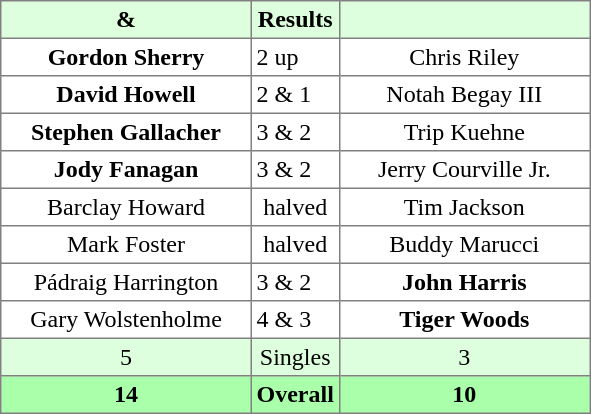<table border="1" cellpadding="3" style="border-collapse: collapse; text-align:center;">
<tr style="background:#ddffdd;">
<th width=160> & </th>
<th>Results</th>
<th width=160></th>
</tr>
<tr>
<td><strong>Gordon Sherry</strong></td>
<td align=left> 2 up</td>
<td>Chris Riley</td>
</tr>
<tr>
<td><strong>David Howell</strong></td>
<td align=left> 2 & 1</td>
<td>Notah Begay III</td>
</tr>
<tr>
<td><strong>Stephen Gallacher</strong></td>
<td align=left> 3 & 2</td>
<td>Trip Kuehne</td>
</tr>
<tr>
<td><strong>Jody Fanagan</strong></td>
<td align=left> 3 & 2</td>
<td>Jerry Courville Jr.</td>
</tr>
<tr>
<td>Barclay Howard</td>
<td>halved</td>
<td>Tim Jackson</td>
</tr>
<tr>
<td>Mark Foster</td>
<td>halved</td>
<td>Buddy Marucci</td>
</tr>
<tr>
<td>Pádraig Harrington</td>
<td align=left> 3 & 2</td>
<td><strong>John Harris</strong></td>
</tr>
<tr>
<td>Gary Wolstenholme</td>
<td align=left> 4 & 3</td>
<td><strong>Tiger Woods</strong></td>
</tr>
<tr style="background:#ddffdd;">
<td>5</td>
<td>Singles</td>
<td>3</td>
</tr>
<tr style="background:#aaffaa;">
<th>14</th>
<th>Overall</th>
<th>10</th>
</tr>
</table>
